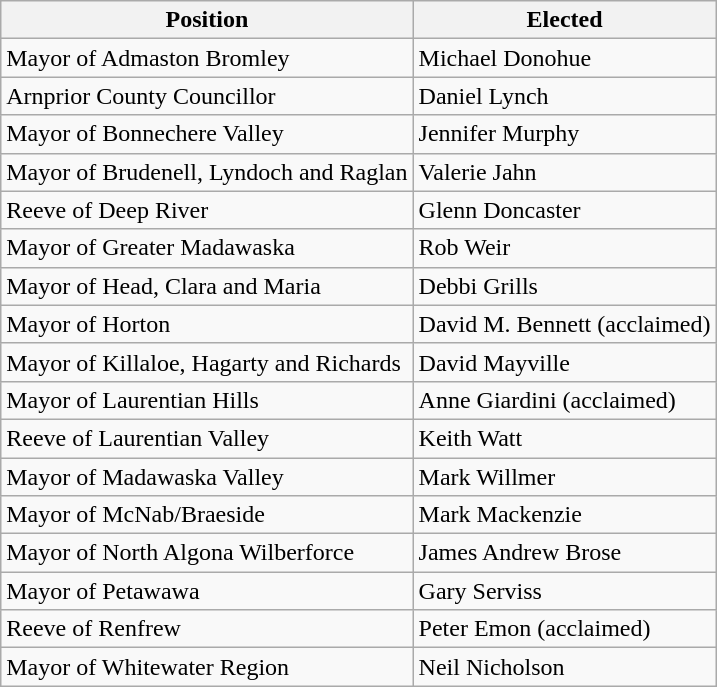<table class="wikitable">
<tr>
<th>Position</th>
<th>Elected</th>
</tr>
<tr>
<td>Mayor of Admaston Bromley</td>
<td>Michael Donohue</td>
</tr>
<tr>
<td>Arnprior County Councillor</td>
<td>Daniel Lynch</td>
</tr>
<tr>
<td>Mayor of Bonnechere Valley</td>
<td>Jennifer Murphy</td>
</tr>
<tr>
<td>Mayor of Brudenell, Lyndoch and Raglan</td>
<td>Valerie Jahn</td>
</tr>
<tr>
<td>Reeve of Deep River</td>
<td>Glenn Doncaster</td>
</tr>
<tr>
<td>Mayor of Greater Madawaska</td>
<td>Rob Weir</td>
</tr>
<tr>
<td>Mayor of Head, Clara and Maria</td>
<td>Debbi Grills</td>
</tr>
<tr>
<td>Mayor of Horton</td>
<td>David M. Bennett (acclaimed)</td>
</tr>
<tr>
<td>Mayor of Killaloe, Hagarty and Richards</td>
<td>David Mayville</td>
</tr>
<tr>
<td>Mayor of Laurentian Hills</td>
<td>Anne Giardini (acclaimed)</td>
</tr>
<tr>
<td>Reeve of Laurentian Valley</td>
<td>Keith Watt</td>
</tr>
<tr>
<td>Mayor of Madawaska Valley</td>
<td>Mark Willmer</td>
</tr>
<tr>
<td>Mayor of McNab/Braeside</td>
<td>Mark Mackenzie</td>
</tr>
<tr>
<td>Mayor of North Algona Wilberforce</td>
<td>James Andrew Brose</td>
</tr>
<tr>
<td>Mayor of Petawawa</td>
<td>Gary Serviss</td>
</tr>
<tr>
<td>Reeve of Renfrew</td>
<td>Peter Emon (acclaimed)</td>
</tr>
<tr>
<td>Mayor of Whitewater Region</td>
<td>Neil Nicholson</td>
</tr>
</table>
